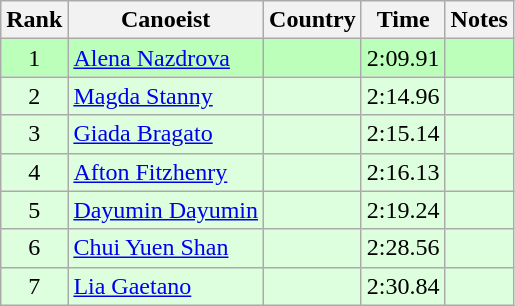<table class="wikitable" style="text-align:center">
<tr>
<th>Rank</th>
<th>Canoeist</th>
<th>Country</th>
<th>Time</th>
<th>Notes</th>
</tr>
<tr bgcolor=bbffbb>
<td>1</td>
<td align="left"><a href='#'>Alena Nazdrova</a></td>
<td align="left"></td>
<td>2:09.91</td>
<td></td>
</tr>
<tr bgcolor=ddffdd>
<td>2</td>
<td align="left"><a href='#'>Magda Stanny</a></td>
<td align="left"></td>
<td>2:14.96</td>
<td></td>
</tr>
<tr bgcolor=ddffdd>
<td>3</td>
<td align="left"><a href='#'>Giada Bragato</a></td>
<td align="left"></td>
<td>2:15.14</td>
<td></td>
</tr>
<tr bgcolor=ddffdd>
<td>4</td>
<td align="left"><a href='#'>Afton Fitzhenry</a></td>
<td align="left"></td>
<td>2:16.13</td>
<td></td>
</tr>
<tr bgcolor=ddffdd>
<td>5</td>
<td align="left"><a href='#'>Dayumin Dayumin</a></td>
<td align="left"></td>
<td>2:19.24</td>
<td></td>
</tr>
<tr bgcolor=ddffdd>
<td>6</td>
<td align="left"><a href='#'>Chui Yuen Shan</a></td>
<td align="left"></td>
<td>2:28.56</td>
<td></td>
</tr>
<tr bgcolor=ddffdd>
<td>7</td>
<td align="left"><a href='#'>Lia Gaetano</a></td>
<td align="left"></td>
<td>2:30.84</td>
<td></td>
</tr>
</table>
